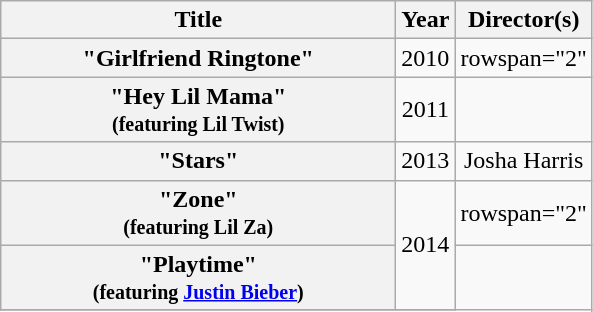<table class="wikitable plainrowheaders" style="text-align:center;">
<tr>
<th scope="col" style="width:16em;">Title</th>
<th scope="col">Year</th>
<th scope="col">Director(s)</th>
</tr>
<tr>
<th scope="row">"Girlfriend Ringtone"</th>
<td>2010</td>
<td>rowspan="2" </td>
</tr>
<tr>
<th scope="row">"Hey Lil Mama"<br><small>(featuring Lil Twist)</small></th>
<td>2011</td>
</tr>
<tr>
<th scope="row">"Stars"</th>
<td>2013</td>
<td>Josha Harris</td>
</tr>
<tr>
<th scope="row">"Zone"<br><small>(featuring Lil Za)</small></th>
<td rowspan="2">2014</td>
<td>rowspan="2" </td>
</tr>
<tr>
<th scope="row">"Playtime"<br><small>(featuring <a href='#'>Justin Bieber</a>)</small></th>
</tr>
<tr>
</tr>
</table>
